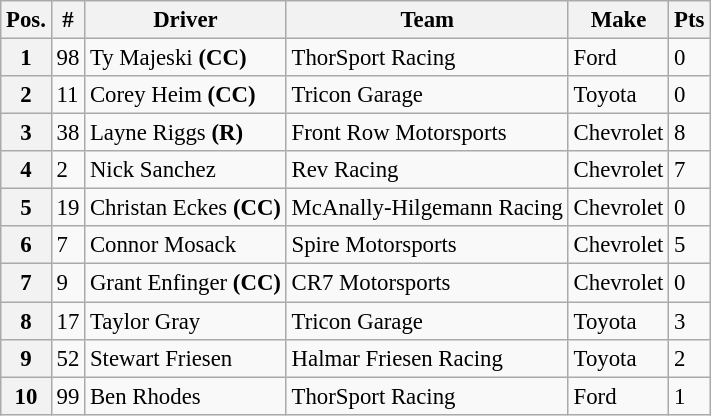<table class="wikitable" style="font-size:95%">
<tr>
<th>Pos.</th>
<th>#</th>
<th>Driver</th>
<th>Team</th>
<th>Make</th>
<th>Pts</th>
</tr>
<tr>
<th>1</th>
<td>98</td>
<td>Ty Majeski <strong>(CC)</strong></td>
<td>ThorSport Racing</td>
<td>Ford</td>
<td>0</td>
</tr>
<tr>
<th>2</th>
<td>11</td>
<td>Corey Heim <strong>(CC)</strong></td>
<td>Tricon Garage</td>
<td>Toyota</td>
<td>0</td>
</tr>
<tr>
<th>3</th>
<td>38</td>
<td>Layne Riggs <strong>(R)</strong></td>
<td>Front Row Motorsports</td>
<td>Chevrolet</td>
<td>8</td>
</tr>
<tr>
<th>4</th>
<td>2</td>
<td>Nick Sanchez</td>
<td>Rev Racing</td>
<td>Chevrolet</td>
<td>7</td>
</tr>
<tr>
<th>5</th>
<td>19</td>
<td>Christan Eckes <strong>(CC)</strong></td>
<td>McAnally-Hilgemann Racing</td>
<td>Chevrolet</td>
<td>0</td>
</tr>
<tr>
<th>6</th>
<td>7</td>
<td>Connor Mosack</td>
<td>Spire Motorsports</td>
<td>Chevrolet</td>
<td>5</td>
</tr>
<tr>
<th>7</th>
<td>9</td>
<td>Grant Enfinger <strong>(CC)</strong></td>
<td>CR7 Motorsports</td>
<td>Chevrolet</td>
<td>0</td>
</tr>
<tr>
<th>8</th>
<td>17</td>
<td>Taylor Gray</td>
<td>Tricon Garage</td>
<td>Toyota</td>
<td>3</td>
</tr>
<tr>
<th>9</th>
<td>52</td>
<td>Stewart Friesen</td>
<td>Halmar Friesen Racing</td>
<td>Toyota</td>
<td>2</td>
</tr>
<tr>
<th>10</th>
<td>99</td>
<td>Ben Rhodes</td>
<td>ThorSport Racing</td>
<td>Ford</td>
<td>1</td>
</tr>
</table>
